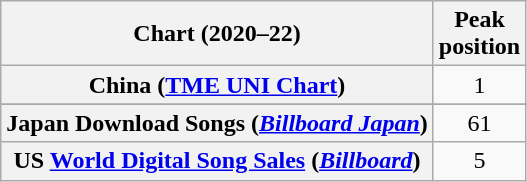<table class="wikitable sortable plainrowheaders" style="text-align:center">
<tr>
<th scope="col">Chart (2020–22)</th>
<th scope="col">Peak<br>position</th>
</tr>
<tr>
<th scope="row">China (<a href='#'>TME UNI Chart</a>)</th>
<td>1</td>
</tr>
<tr>
</tr>
<tr>
<th scope="row">Japan Download Songs (<em><a href='#'>Billboard Japan</a></em>)</th>
<td>61</td>
</tr>
<tr>
<th scope="row">US <a href='#'>World Digital Song Sales</a> (<em><a href='#'>Billboard</a></em>)</th>
<td>5</td>
</tr>
</table>
